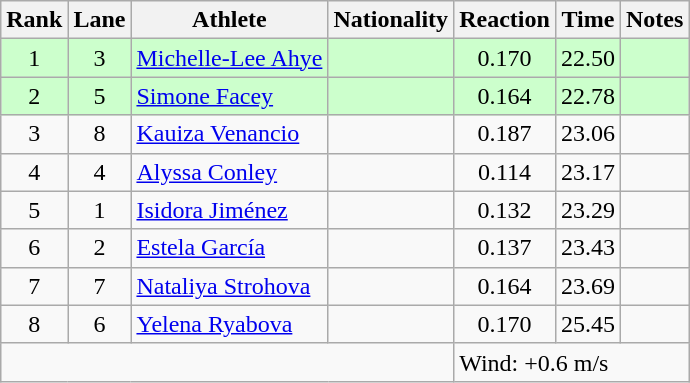<table class="wikitable sortable" style="text-align:center">
<tr>
<th>Rank</th>
<th>Lane</th>
<th>Athlete</th>
<th>Nationality</th>
<th>Reaction</th>
<th>Time</th>
<th>Notes</th>
</tr>
<tr bgcolor=ccffcc>
<td>1</td>
<td>3</td>
<td align=left><a href='#'>Michelle-Lee Ahye</a></td>
<td align=left></td>
<td>0.170</td>
<td>22.50</td>
<td></td>
</tr>
<tr bgcolor=ccffcc>
<td>2</td>
<td>5</td>
<td align=left><a href='#'>Simone Facey</a></td>
<td align=left></td>
<td>0.164</td>
<td>22.78</td>
<td></td>
</tr>
<tr>
<td>3</td>
<td>8</td>
<td align=left><a href='#'>Kauiza Venancio</a></td>
<td align=left></td>
<td>0.187</td>
<td>23.06</td>
<td></td>
</tr>
<tr>
<td>4</td>
<td>4</td>
<td align=left><a href='#'>Alyssa Conley</a></td>
<td align=left></td>
<td>0.114</td>
<td>23.17</td>
<td></td>
</tr>
<tr>
<td>5</td>
<td>1</td>
<td align=left><a href='#'>Isidora Jiménez</a></td>
<td align=left></td>
<td>0.132</td>
<td>23.29</td>
<td></td>
</tr>
<tr>
<td>6</td>
<td>2</td>
<td align=left><a href='#'>Estela García</a></td>
<td align=left></td>
<td>0.137</td>
<td>23.43</td>
<td></td>
</tr>
<tr>
<td>7</td>
<td>7</td>
<td align=left><a href='#'>Nataliya Strohova</a></td>
<td align=left></td>
<td>0.164</td>
<td>23.69</td>
<td></td>
</tr>
<tr>
<td>8</td>
<td>6</td>
<td align=left><a href='#'>Yelena Ryabova</a></td>
<td align=left></td>
<td>0.170</td>
<td>25.45</td>
<td></td>
</tr>
<tr class="sortbottom">
<td colspan=4></td>
<td colspan="3" style="text-align:left;">Wind: +0.6 m/s</td>
</tr>
</table>
